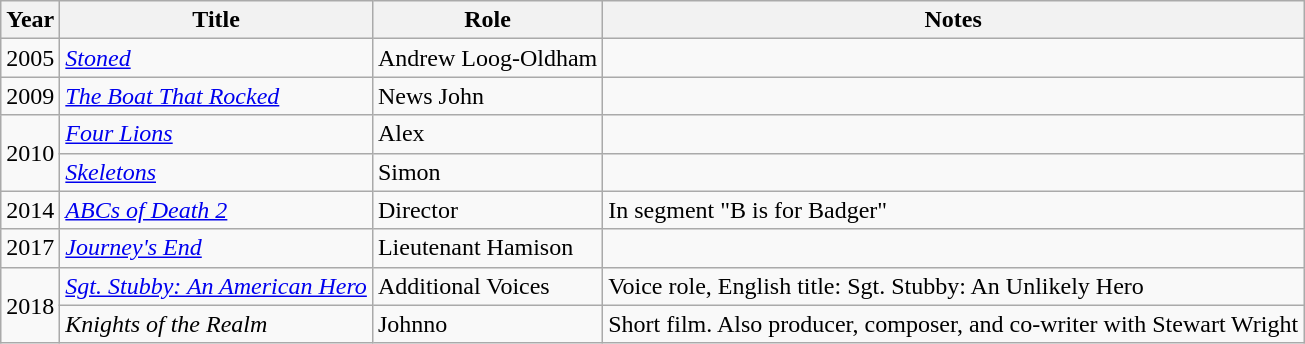<table class="wikitable">
<tr>
<th>Year</th>
<th>Title</th>
<th>Role</th>
<th>Notes</th>
</tr>
<tr>
<td>2005</td>
<td><em><a href='#'>Stoned</a></em></td>
<td>Andrew Loog-Oldham</td>
<td></td>
</tr>
<tr>
<td>2009</td>
<td><em><a href='#'>The Boat That Rocked</a></em></td>
<td>News John</td>
<td></td>
</tr>
<tr>
<td rowspan="2">2010</td>
<td><em><a href='#'>Four Lions</a></em></td>
<td>Alex</td>
<td></td>
</tr>
<tr>
<td><a href='#'><em>Skeletons</em></a></td>
<td>Simon</td>
<td></td>
</tr>
<tr>
<td>2014</td>
<td><em><a href='#'>ABCs of Death 2</a></em></td>
<td>Director</td>
<td>In segment "B is for Badger"</td>
</tr>
<tr>
<td>2017</td>
<td><a href='#'><em>Journey's End</em></a></td>
<td>Lieutenant Hamison</td>
<td></td>
</tr>
<tr>
<td rowspan="2">2018</td>
<td><em><a href='#'>Sgt. Stubby: An American Hero</a></em></td>
<td>Additional Voices</td>
<td>Voice role, English title: Sgt. Stubby: An Unlikely Hero</td>
</tr>
<tr>
<td><em>Knights of the Realm</em></td>
<td>Johnno</td>
<td>Short film. Also producer, composer, and co-writer with Stewart Wright</td>
</tr>
</table>
